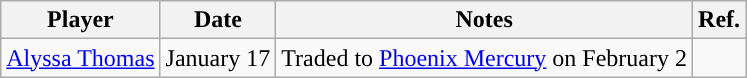<table class="wikitable sortable sortable" style="text-align: center">
<tr>
<th>Player</th>
<th>Date</th>
<th>Notes</th>
<th>Ref.</th>
</tr>
<tr>
<td><a href='#'>Alyssa Thomas</a></td>
<td>January 17</td>
<td>Traded to <a href='#'>Phoenix Mercury</a> on February 2</td>
<td></td>
</tr>
</table>
